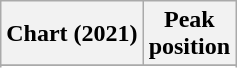<table class="wikitable sortable plainrowheaders" style="text-align:center">
<tr>
<th scope="col">Chart (2021)</th>
<th scope="col">Peak<br>position</th>
</tr>
<tr>
</tr>
<tr>
</tr>
</table>
